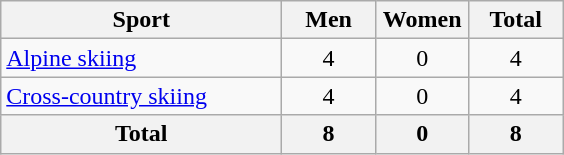<table class="wikitable sortable" style="text-align:center;">
<tr>
<th width=180>Sport</th>
<th width=55>Men</th>
<th width=55>Women</th>
<th width=55>Total</th>
</tr>
<tr>
<td align=left><a href='#'>Alpine skiing</a></td>
<td>4</td>
<td>0</td>
<td>4</td>
</tr>
<tr>
<td align=left><a href='#'>Cross-country skiing</a></td>
<td>4</td>
<td>0</td>
<td>4</td>
</tr>
<tr>
<th>Total</th>
<th>8</th>
<th>0</th>
<th>8</th>
</tr>
</table>
